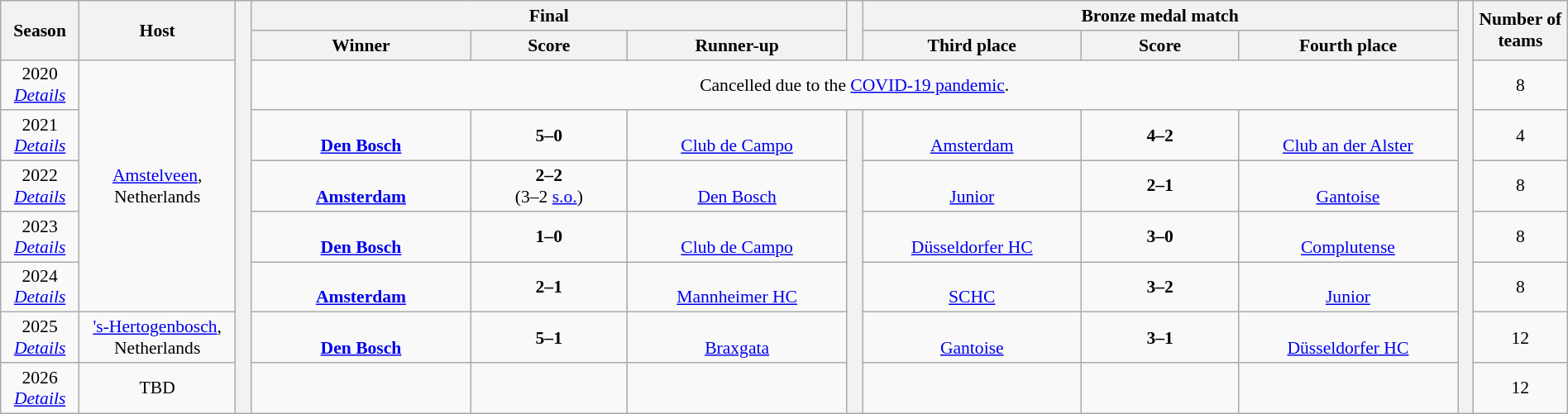<table class="wikitable" style="text-align:center; width:100%; font-size:90%;">
<tr>
<th rowspan="2" style="width:5%;">Season</th>
<th rowspan="2" style="width:10%;">Host</th>
<th style="width:1%;" rowspan="9"></th>
<th colspan="3">Final</th>
<th style="width:1%;" rowspan="2"></th>
<th colspan="3">Bronze medal match</th>
<th style="width:1%;" rowspan="9"></th>
<th style="width:6%;" rowspan="2">Number of teams</th>
</tr>
<tr>
<th style="width:14%;">Winner</th>
<th style="width:10%;">Score</th>
<th style="width:14%;">Runner-up</th>
<th style="width:14%;">Third place</th>
<th style="width:10%;">Score</th>
<th style="width:14%;">Fourth place</th>
</tr>
<tr>
<td>2020<br><em><a href='#'>Details</a></em></td>
<td rowspan="5"><a href='#'>Amstelveen</a>, Netherlands</td>
<td colspan="7">Cancelled due to the <a href='#'>COVID-19 pandemic</a>.</td>
<td>8</td>
</tr>
<tr>
<td>2021<br><em><a href='#'>Details</a></em></td>
<td><strong><br><a href='#'>Den Bosch</a></strong></td>
<td><strong>5–0</strong></td>
<td><br><a href='#'>Club de Campo</a></td>
<th style="width:1%;" rowspan="6"></th>
<td><br><a href='#'>Amsterdam</a></td>
<td><strong>4–2</strong></td>
<td><br><a href='#'>Club an der Alster</a></td>
<td>4</td>
</tr>
<tr>
<td>2022<br><em><a href='#'>Details</a></em></td>
<td><strong><br><a href='#'>Amsterdam</a></strong></td>
<td><strong>2–2</strong><br>(3–2 <a href='#'>s.o.</a>)</td>
<td><br><a href='#'>Den Bosch</a></td>
<td><br><a href='#'>Junior</a></td>
<td><strong>2–1</strong></td>
<td><br><a href='#'>Gantoise</a></td>
<td>8</td>
</tr>
<tr>
<td>2023<br><em><a href='#'>Details</a></em></td>
<td><strong><br><a href='#'>Den Bosch</a></strong></td>
<td><strong>1–0</strong></td>
<td><br><a href='#'>Club de Campo</a></td>
<td><br><a href='#'>Düsseldorfer HC</a></td>
<td><strong>3–0</strong></td>
<td><br><a href='#'>Complutense</a></td>
<td>8</td>
</tr>
<tr>
<td>2024<br><em><a href='#'>Details</a></em></td>
<td><strong><br><a href='#'>Amsterdam</a></strong></td>
<td><strong>2–1</strong></td>
<td><br><a href='#'>Mannheimer HC</a></td>
<td><br><a href='#'>SCHC</a></td>
<td><strong>3–2</strong></td>
<td><br><a href='#'>Junior</a></td>
<td>8</td>
</tr>
<tr>
<td>2025<br><em><a href='#'>Details</a></em></td>
<td><a href='#'>'s-Hertogenbosch</a>, Netherlands</td>
<td><strong><br><a href='#'>Den Bosch</a></strong></td>
<td><strong>5–1</strong></td>
<td><br><a href='#'>Braxgata</a></td>
<td><br><a href='#'>Gantoise</a></td>
<td><strong>3–1</strong></td>
<td><br><a href='#'>Düsseldorfer HC</a></td>
<td>12</td>
</tr>
<tr>
<td>2026<br><em><a href='#'>Details</a></em></td>
<td>TBD</td>
<td></td>
<td></td>
<td></td>
<td></td>
<td></td>
<td></td>
<td>12</td>
</tr>
</table>
